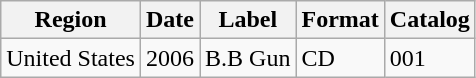<table class="wikitable">
<tr>
<th>Region</th>
<th>Date</th>
<th>Label</th>
<th>Format</th>
<th>Catalog</th>
</tr>
<tr>
<td>United States</td>
<td>2006</td>
<td>B.B Gun</td>
<td>CD</td>
<td>001</td>
</tr>
</table>
